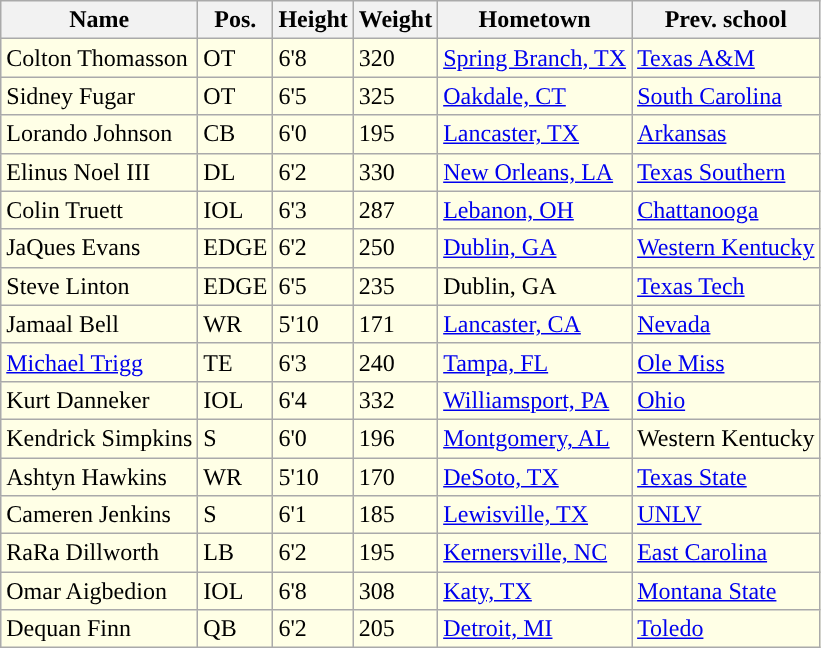<table class="wikitable sortable">
<tr>
<th>Name</th>
<th>Pos.</th>
<th>Height</th>
<th>Weight</th>
<th>Hometown</th>
<th class="unsortable">Prev. school</th>
</tr>
<tr style="background:#FFFFE6;">
<td>Colton Thomasson</td>
<td>OT</td>
<td>6'8</td>
<td>320</td>
<td><a href='#'>Spring Branch, TX</a></td>
<td><a href='#'>Texas A&M</a></td>
</tr>
<tr style="background:#FFFFE6;">
<td>Sidney Fugar</td>
<td>OT</td>
<td>6'5</td>
<td>325</td>
<td><a href='#'>Oakdale, CT</a></td>
<td><a href='#'>South Carolina</a></td>
</tr>
<tr style="background:#FFFFE6;">
<td>Lorando Johnson</td>
<td>CB</td>
<td>6'0</td>
<td>195</td>
<td><a href='#'>Lancaster, TX</a></td>
<td><a href='#'>Arkansas</a></td>
</tr>
<tr style="background:#FFFFE6;">
<td>Elinus Noel III</td>
<td>DL</td>
<td>6'2</td>
<td>330</td>
<td><a href='#'>New Orleans, LA</a></td>
<td><a href='#'>Texas Southern</a></td>
</tr>
<tr style="background:#FFFFE6;">
<td>Colin Truett</td>
<td>IOL</td>
<td>6'3</td>
<td>287</td>
<td><a href='#'>Lebanon, OH</a></td>
<td><a href='#'>Chattanooga</a></td>
</tr>
<tr style="background:#FFFFE6;">
<td>JaQues Evans</td>
<td>EDGE</td>
<td>6'2</td>
<td>250</td>
<td><a href='#'>Dublin, GA</a></td>
<td><a href='#'>Western Kentucky</a></td>
</tr>
<tr style="background:#FFFFE6;">
<td>Steve Linton</td>
<td>EDGE</td>
<td>6'5</td>
<td>235</td>
<td>Dublin, GA</td>
<td><a href='#'>Texas Tech</a></td>
</tr>
<tr style="background:#FFFFE6;">
<td>Jamaal Bell</td>
<td>WR</td>
<td>5'10</td>
<td>171</td>
<td><a href='#'>Lancaster, CA</a></td>
<td><a href='#'>Nevada</a></td>
</tr>
<tr style="background:#FFFFE6;">
<td><a href='#'>Michael Trigg</a></td>
<td>TE</td>
<td>6'3</td>
<td>240</td>
<td><a href='#'>Tampa, FL</a></td>
<td><a href='#'>Ole Miss</a></td>
</tr>
<tr style="background:#FFFFE6;">
<td>Kurt Danneker</td>
<td>IOL</td>
<td>6'4</td>
<td>332</td>
<td><a href='#'>Williamsport, PA</a></td>
<td><a href='#'>Ohio</a></td>
</tr>
<tr style="background:#FFFFE6;">
<td>Kendrick Simpkins</td>
<td>S</td>
<td>6'0</td>
<td>196</td>
<td><a href='#'>Montgomery, AL</a></td>
<td>Western Kentucky</td>
</tr>
<tr style="background:#FFFFE6;">
<td>Ashtyn Hawkins</td>
<td>WR</td>
<td>5'10</td>
<td>170</td>
<td><a href='#'>DeSoto, TX</a></td>
<td><a href='#'>Texas State</a></td>
</tr>
<tr style="background:#FFFFE6;">
<td>Cameren Jenkins</td>
<td>S</td>
<td>6'1</td>
<td>185</td>
<td><a href='#'>Lewisville, TX</a></td>
<td><a href='#'>UNLV</a></td>
</tr>
<tr style="background:#FFFFE6;">
<td>RaRa Dillworth</td>
<td>LB</td>
<td>6'2</td>
<td>195</td>
<td><a href='#'>Kernersville, NC</a></td>
<td><a href='#'>East Carolina</a></td>
</tr>
<tr style="background:#FFFFE6;">
<td>Omar Aigbedion</td>
<td>IOL</td>
<td>6'8</td>
<td>308</td>
<td><a href='#'>Katy, TX</a></td>
<td><a href='#'>Montana State</a></td>
</tr>
<tr style="background:#FFFFE6;">
<td>Dequan Finn</td>
<td>QB</td>
<td>6'2</td>
<td>205</td>
<td><a href='#'>Detroit, MI</a></td>
<td><a href='#'>Toledo</a></td>
</tr>
</table>
